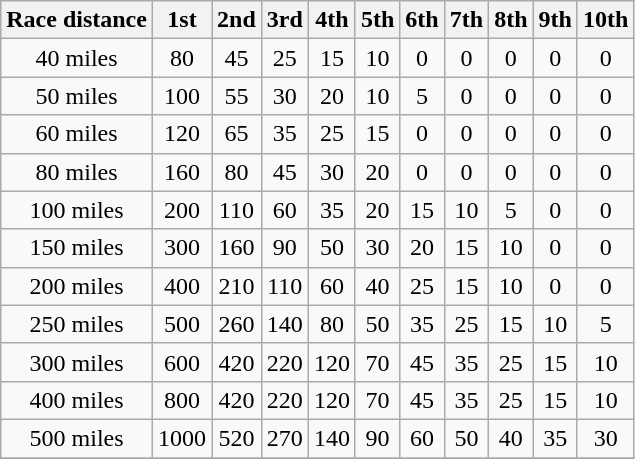<table class="wikitable" style="text-align:center">
<tr>
<th>Race distance</th>
<th>1st</th>
<th>2nd</th>
<th>3rd</th>
<th>4th</th>
<th>5th</th>
<th>6th</th>
<th>7th</th>
<th>8th</th>
<th>9th</th>
<th>10th</th>
</tr>
<tr>
<td>40 miles</td>
<td>80</td>
<td>45</td>
<td>25</td>
<td>15</td>
<td>10</td>
<td>0</td>
<td>0</td>
<td>0</td>
<td>0</td>
<td>0</td>
</tr>
<tr>
<td>50 miles</td>
<td>100</td>
<td>55</td>
<td>30</td>
<td>20</td>
<td>10</td>
<td>5</td>
<td>0</td>
<td>0</td>
<td>0</td>
<td>0</td>
</tr>
<tr>
<td>60 miles</td>
<td>120</td>
<td>65</td>
<td>35</td>
<td>25</td>
<td>15</td>
<td>0</td>
<td>0</td>
<td>0</td>
<td>0</td>
<td>0</td>
</tr>
<tr>
<td>80 miles</td>
<td>160</td>
<td>80</td>
<td>45</td>
<td>30</td>
<td>20</td>
<td>0</td>
<td>0</td>
<td>0</td>
<td>0</td>
<td>0</td>
</tr>
<tr>
<td>100 miles</td>
<td>200</td>
<td>110</td>
<td>60</td>
<td>35</td>
<td>20</td>
<td>15</td>
<td>10</td>
<td>5</td>
<td>0</td>
<td>0</td>
</tr>
<tr>
<td>150 miles</td>
<td>300</td>
<td>160</td>
<td>90</td>
<td>50</td>
<td>30</td>
<td>20</td>
<td>15</td>
<td>10</td>
<td>0</td>
<td>0</td>
</tr>
<tr>
<td>200 miles</td>
<td>400</td>
<td>210</td>
<td>110</td>
<td>60</td>
<td>40</td>
<td>25</td>
<td>15</td>
<td>10</td>
<td>0</td>
<td>0</td>
</tr>
<tr>
<td>250 miles</td>
<td>500</td>
<td>260</td>
<td>140</td>
<td>80</td>
<td>50</td>
<td>35</td>
<td>25</td>
<td>15</td>
<td>10</td>
<td>5</td>
</tr>
<tr>
<td>300 miles</td>
<td>600</td>
<td>420</td>
<td>220</td>
<td>120</td>
<td>70</td>
<td>45</td>
<td>35</td>
<td>25</td>
<td>15</td>
<td>10</td>
</tr>
<tr>
<td>400 miles</td>
<td>800</td>
<td>420</td>
<td>220</td>
<td>120</td>
<td>70</td>
<td>45</td>
<td>35</td>
<td>25</td>
<td>15</td>
<td>10</td>
</tr>
<tr>
<td>500 miles</td>
<td>1000</td>
<td>520</td>
<td>270</td>
<td>140</td>
<td>90</td>
<td>60</td>
<td>50</td>
<td>40</td>
<td>35</td>
<td>30</td>
</tr>
<tr>
</tr>
</table>
